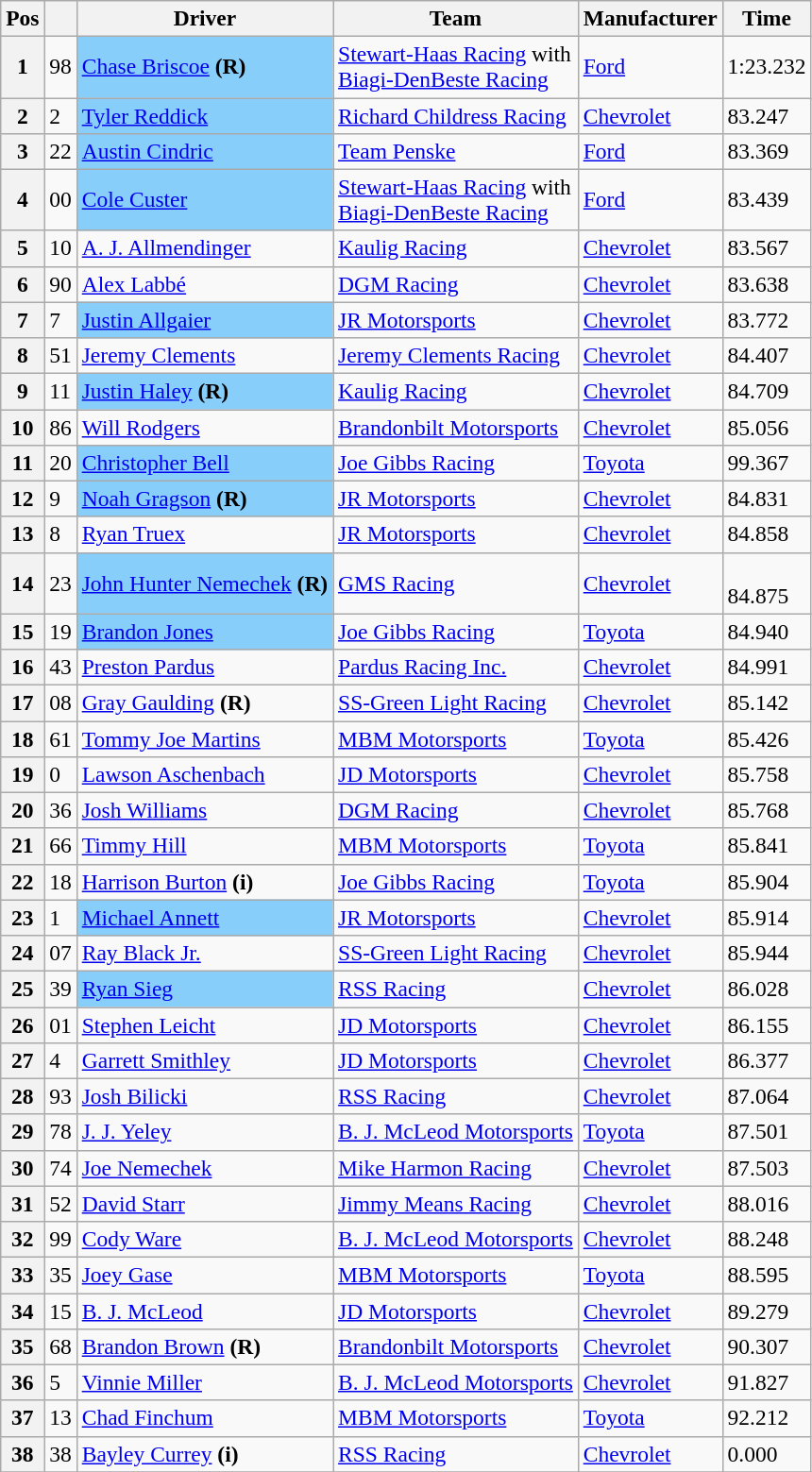<table class="wikitable" style="font-size:98%">
<tr>
<th>Pos</th>
<th></th>
<th>Driver</th>
<th>Team</th>
<th>Manufacturer</th>
<th>Time</th>
</tr>
<tr>
<th>1</th>
<td>98</td>
<td style="text-align:left;background:#87CEFA"><a href='#'>Chase Briscoe</a> <strong>(R)</strong></td>
<td><a href='#'>Stewart-Haas Racing</a> with <br> <a href='#'>Biagi-DenBeste Racing</a></td>
<td><a href='#'>Ford</a></td>
<td>1:23.232</td>
</tr>
<tr>
<th>2</th>
<td>2</td>
<td style="text-align:left;background:#87CEFA"><a href='#'>Tyler Reddick</a></td>
<td><a href='#'>Richard Childress Racing</a></td>
<td><a href='#'>Chevrolet</a></td>
<td>83.247</td>
</tr>
<tr>
<th>3</th>
<td>22</td>
<td style="text-align:left;background:#87CEFA"><a href='#'>Austin Cindric</a></td>
<td><a href='#'>Team Penske</a></td>
<td><a href='#'>Ford</a></td>
<td>83.369</td>
</tr>
<tr>
<th>4</th>
<td>00</td>
<td style="text-align:left;background:#87CEFA"><a href='#'>Cole Custer</a></td>
<td><a href='#'>Stewart-Haas Racing</a> with <br> <a href='#'>Biagi-DenBeste Racing</a></td>
<td><a href='#'>Ford</a></td>
<td>83.439</td>
</tr>
<tr>
<th>5</th>
<td>10</td>
<td><a href='#'>A. J. Allmendinger</a></td>
<td><a href='#'>Kaulig Racing</a></td>
<td><a href='#'>Chevrolet</a></td>
<td>83.567</td>
</tr>
<tr>
<th>6</th>
<td>90</td>
<td><a href='#'>Alex Labbé</a></td>
<td><a href='#'>DGM Racing</a></td>
<td><a href='#'>Chevrolet</a></td>
<td>83.638</td>
</tr>
<tr>
<th>7</th>
<td>7</td>
<td style="text-align:left;background:#87CEFA"><a href='#'>Justin Allgaier</a></td>
<td><a href='#'>JR Motorsports</a></td>
<td><a href='#'>Chevrolet</a></td>
<td>83.772</td>
</tr>
<tr>
<th>8</th>
<td>51</td>
<td><a href='#'>Jeremy Clements</a></td>
<td><a href='#'>Jeremy Clements Racing</a></td>
<td><a href='#'>Chevrolet</a></td>
<td>84.407</td>
</tr>
<tr>
<th>9</th>
<td>11</td>
<td style="text-align:left;background:#87CEFA"><a href='#'>Justin Haley</a> <strong>(R)</strong></td>
<td><a href='#'>Kaulig Racing</a></td>
<td><a href='#'>Chevrolet</a></td>
<td>84.709</td>
</tr>
<tr>
<th>10</th>
<td>86</td>
<td><a href='#'>Will Rodgers</a></td>
<td><a href='#'>Brandonbilt Motorsports</a></td>
<td><a href='#'>Chevrolet</a></td>
<td>85.056</td>
</tr>
<tr>
<th>11</th>
<td>20</td>
<td style="text-align:left;background:#87CEFA"><a href='#'>Christopher Bell</a></td>
<td><a href='#'>Joe Gibbs Racing</a></td>
<td><a href='#'>Toyota</a></td>
<td>99.367</td>
</tr>
<tr>
<th>12</th>
<td>9</td>
<td style="text-align:left;background:#87CEFA"><a href='#'>Noah Gragson</a> <strong>(R)</strong></td>
<td><a href='#'>JR Motorsports</a></td>
<td><a href='#'>Chevrolet</a></td>
<td>84.831</td>
</tr>
<tr>
<th>13</th>
<td>8</td>
<td><a href='#'>Ryan Truex</a></td>
<td><a href='#'>JR Motorsports</a></td>
<td><a href='#'>Chevrolet</a></td>
<td>84.858</td>
</tr>
<tr>
<th>14</th>
<td>23</td>
<td style="text-align:left;background:#87CEFA"><a href='#'>John Hunter Nemechek</a> <strong>(R)</strong></td>
<td><a href='#'>GMS Racing</a></td>
<td><a href='#'>Chevrolet</a></td>
<td><br>84.875</td>
</tr>
<tr>
<th>15</th>
<td>19</td>
<td style="text-align:left;background:#87CEFA"><a href='#'>Brandon Jones</a></td>
<td><a href='#'>Joe Gibbs Racing</a></td>
<td><a href='#'>Toyota</a></td>
<td>84.940</td>
</tr>
<tr>
<th>16</th>
<td>43</td>
<td><a href='#'>Preston Pardus</a></td>
<td><a href='#'>Pardus Racing Inc.</a></td>
<td><a href='#'>Chevrolet</a></td>
<td>84.991</td>
</tr>
<tr>
<th>17</th>
<td>08</td>
<td><a href='#'>Gray Gaulding</a> <strong>(R)</strong></td>
<td><a href='#'>SS-Green Light Racing</a></td>
<td><a href='#'>Chevrolet</a></td>
<td>85.142</td>
</tr>
<tr>
<th>18</th>
<td>61</td>
<td><a href='#'>Tommy Joe Martins</a></td>
<td><a href='#'>MBM Motorsports</a></td>
<td><a href='#'>Toyota</a></td>
<td>85.426</td>
</tr>
<tr>
<th>19</th>
<td>0</td>
<td><a href='#'>Lawson Aschenbach</a></td>
<td><a href='#'>JD Motorsports</a></td>
<td><a href='#'>Chevrolet</a></td>
<td>85.758</td>
</tr>
<tr>
<th>20</th>
<td>36</td>
<td><a href='#'>Josh Williams</a></td>
<td><a href='#'>DGM Racing</a></td>
<td><a href='#'>Chevrolet</a></td>
<td>85.768</td>
</tr>
<tr>
<th>21</th>
<td>66</td>
<td><a href='#'>Timmy Hill</a></td>
<td><a href='#'>MBM Motorsports</a></td>
<td><a href='#'>Toyota</a></td>
<td>85.841</td>
</tr>
<tr>
<th>22</th>
<td>18</td>
<td><a href='#'>Harrison Burton</a> <strong>(i)</strong></td>
<td><a href='#'>Joe Gibbs Racing</a></td>
<td><a href='#'>Toyota</a></td>
<td>85.904</td>
</tr>
<tr>
<th>23</th>
<td>1</td>
<td style="text-align:left;background:#87CEFA"><a href='#'>Michael Annett</a></td>
<td><a href='#'>JR Motorsports</a></td>
<td><a href='#'>Chevrolet</a></td>
<td>85.914</td>
</tr>
<tr>
<th>24</th>
<td>07</td>
<td><a href='#'>Ray Black Jr.</a></td>
<td><a href='#'>SS-Green Light Racing</a></td>
<td><a href='#'>Chevrolet</a></td>
<td>85.944</td>
</tr>
<tr>
<th>25</th>
<td>39</td>
<td style="text-align:left;background:#87CEFA"><a href='#'>Ryan Sieg</a></td>
<td><a href='#'>RSS Racing</a></td>
<td><a href='#'>Chevrolet</a></td>
<td>86.028</td>
</tr>
<tr>
<th>26</th>
<td>01</td>
<td><a href='#'>Stephen Leicht</a></td>
<td><a href='#'>JD Motorsports</a></td>
<td><a href='#'>Chevrolet</a></td>
<td>86.155</td>
</tr>
<tr>
<th>27</th>
<td>4</td>
<td><a href='#'>Garrett Smithley</a></td>
<td><a href='#'>JD Motorsports</a></td>
<td><a href='#'>Chevrolet</a></td>
<td>86.377</td>
</tr>
<tr>
<th>28</th>
<td>93</td>
<td><a href='#'>Josh Bilicki</a></td>
<td><a href='#'>RSS Racing</a></td>
<td><a href='#'>Chevrolet</a></td>
<td>87.064</td>
</tr>
<tr>
<th>29</th>
<td>78</td>
<td><a href='#'>J. J. Yeley</a></td>
<td><a href='#'>B. J. McLeod Motorsports</a></td>
<td><a href='#'>Toyota</a></td>
<td>87.501</td>
</tr>
<tr>
<th>30</th>
<td>74</td>
<td><a href='#'>Joe Nemechek</a></td>
<td><a href='#'>Mike Harmon Racing</a></td>
<td><a href='#'>Chevrolet</a></td>
<td>87.503</td>
</tr>
<tr>
<th>31</th>
<td>52</td>
<td><a href='#'>David Starr</a></td>
<td><a href='#'>Jimmy Means Racing</a></td>
<td><a href='#'>Chevrolet</a></td>
<td>88.016</td>
</tr>
<tr>
<th>32</th>
<td>99</td>
<td><a href='#'>Cody Ware</a></td>
<td><a href='#'>B. J. McLeod Motorsports</a></td>
<td><a href='#'>Chevrolet</a></td>
<td>88.248</td>
</tr>
<tr>
<th>33</th>
<td>35</td>
<td><a href='#'>Joey Gase</a></td>
<td><a href='#'>MBM Motorsports</a></td>
<td><a href='#'>Toyota</a></td>
<td>88.595</td>
</tr>
<tr>
<th>34</th>
<td>15</td>
<td><a href='#'>B. J. McLeod</a></td>
<td><a href='#'>JD Motorsports</a></td>
<td><a href='#'>Chevrolet</a></td>
<td>89.279</td>
</tr>
<tr>
<th>35</th>
<td>68</td>
<td><a href='#'>Brandon Brown</a> <strong>(R)</strong></td>
<td><a href='#'>Brandonbilt Motorsports</a></td>
<td><a href='#'>Chevrolet</a></td>
<td>90.307</td>
</tr>
<tr>
<th>36</th>
<td>5</td>
<td><a href='#'>Vinnie Miller</a></td>
<td><a href='#'>B. J. McLeod Motorsports</a></td>
<td><a href='#'>Chevrolet</a></td>
<td>91.827</td>
</tr>
<tr>
<th>37</th>
<td>13</td>
<td><a href='#'>Chad Finchum</a></td>
<td><a href='#'>MBM Motorsports</a></td>
<td><a href='#'>Toyota</a></td>
<td>92.212</td>
</tr>
<tr>
<th>38</th>
<td>38</td>
<td><a href='#'>Bayley Currey</a> <strong>(i)</strong></td>
<td><a href='#'>RSS Racing</a></td>
<td><a href='#'>Chevrolet</a></td>
<td>0.000</td>
</tr>
<tr>
</tr>
</table>
